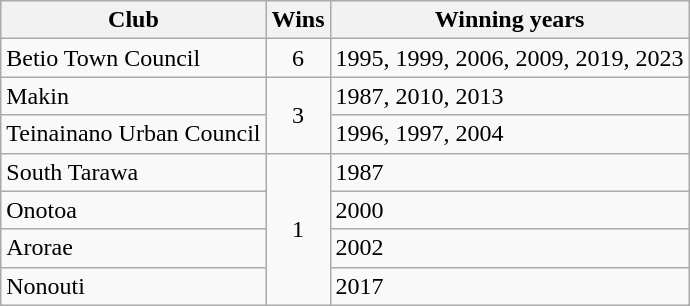<table class="wikitable">
<tr>
<th>Club</th>
<th>Wins</th>
<th>Winning years</th>
</tr>
<tr>
<td>Betio Town Council</td>
<td style="text-align:center;">6</td>
<td>1995, 1999, 2006, 2009, 2019, 2023</td>
</tr>
<tr>
<td>Makin</td>
<td style="text-align:center;" rowspan=2>3</td>
<td>1987, 2010, 2013</td>
</tr>
<tr>
<td>Teinainano Urban Council</td>
<td>1996, 1997, 2004</td>
</tr>
<tr>
<td>South Tarawa</td>
<td style="text-align:center;" rowspan=4>1</td>
<td>1987</td>
</tr>
<tr>
<td>Onotoa</td>
<td>2000</td>
</tr>
<tr>
<td>Arorae</td>
<td>2002</td>
</tr>
<tr>
<td>Nonouti</td>
<td>2017</td>
</tr>
</table>
